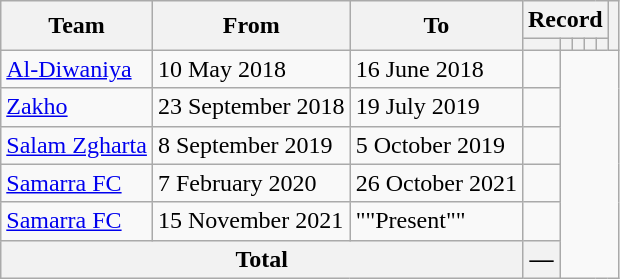<table class=wikitable style=text-align:center>
<tr>
<th rowspan=2>Team</th>
<th rowspan=2>From</th>
<th rowspan=2>To</th>
<th colspan=5>Record</th>
<th rowspan=2></th>
</tr>
<tr>
<th></th>
<th></th>
<th></th>
<th></th>
<th></th>
</tr>
<tr>
<td align=left><a href='#'>Al-Diwaniya</a></td>
<td align=left>10 May 2018</td>
<td align=left>16 June 2018<br></td>
<td></td>
</tr>
<tr>
<td align=left><a href='#'>Zakho</a></td>
<td align=left>23 September 2018</td>
<td align=left>19 July 2019<br></td>
<td></td>
</tr>
<tr>
<td align=left><a href='#'>Salam Zgharta</a></td>
<td align=left>8 September 2019</td>
<td align=left>5 October 2019<br></td>
<td></td>
</tr>
<tr>
<td align=left><a href='#'>Samarra FC</a></td>
<td align=left>7 February 2020</td>
<td align=left>26 October 2021<br></td>
<td></td>
</tr>
<tr>
<td align=left><a href='#'>Samarra FC</a></td>
<td align=left>15 November 2021</td>
<td align=left>""Present""<br></td>
<td></td>
</tr>
<tr>
<th colspan=3>Total<br></th>
<th>—</th>
</tr>
</table>
